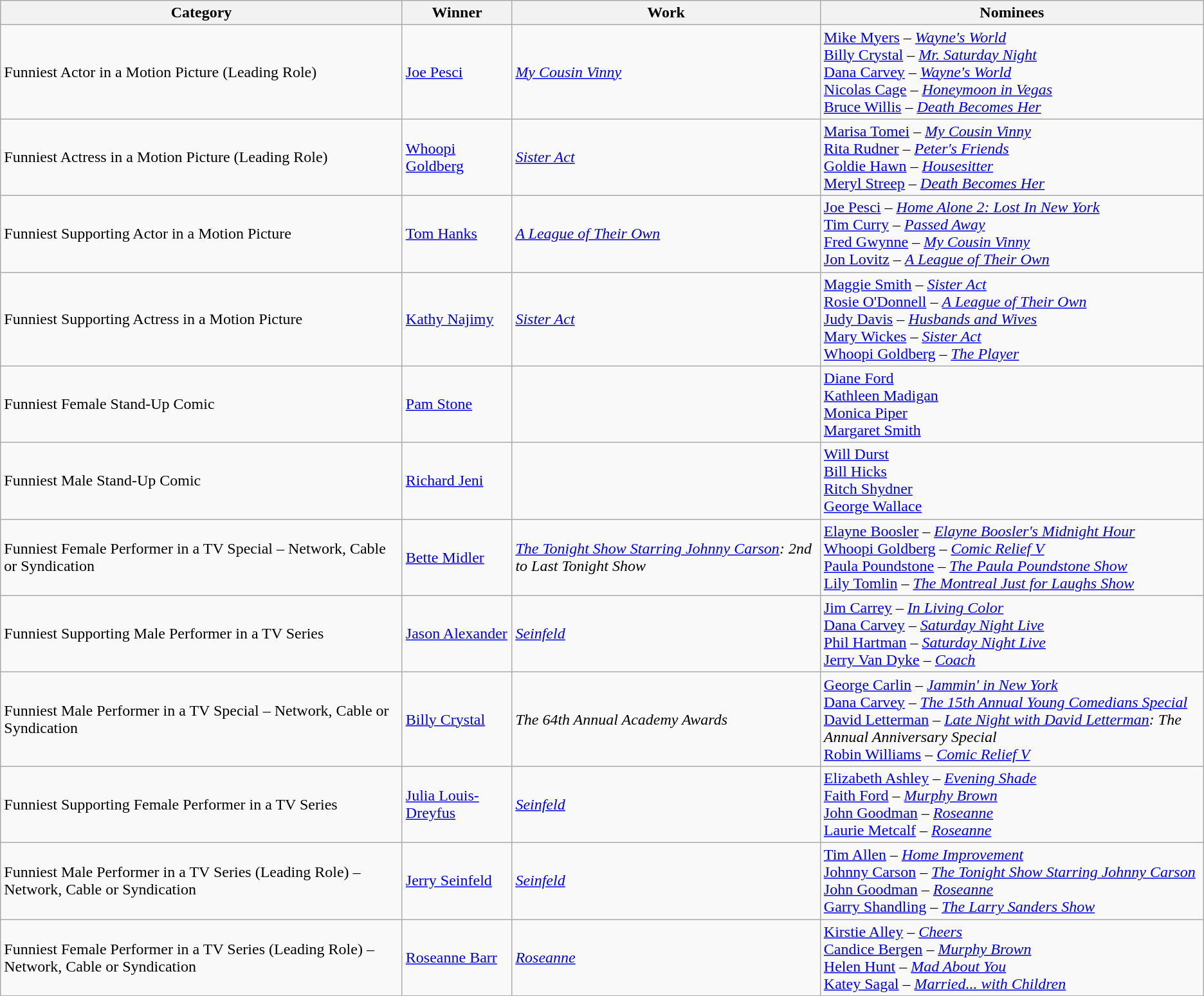<table class="wikitable sortable">
<tr>
<th>Category</th>
<th>Winner</th>
<th>Work</th>
<th class="unsortable">Nominees</th>
</tr>
<tr>
<td>Funniest Actor in a Motion Picture (Leading Role)</td>
<td><a href='#'>Joe Pesci</a></td>
<td><em><a href='#'>My Cousin Vinny</a></em></td>
<td><a href='#'>Mike Myers</a> – <em><a href='#'>Wayne's World</a></em><br><a href='#'>Billy Crystal</a> – <em><a href='#'>Mr. Saturday Night</a></em><br><a href='#'>Dana Carvey</a> – <em><a href='#'>Wayne's World</a></em><br><a href='#'>Nicolas Cage</a> – <em><a href='#'>Honeymoon in Vegas</a></em><br><a href='#'>Bruce Willis</a> – <em><a href='#'>Death Becomes Her</a></em></td>
</tr>
<tr>
<td>Funniest Actress in a Motion Picture (Leading Role)</td>
<td><a href='#'>Whoopi Goldberg</a></td>
<td><em><a href='#'>Sister Act</a></em></td>
<td><a href='#'>Marisa Tomei</a> – <em><a href='#'>My Cousin Vinny</a></em><br><a href='#'>Rita Rudner</a> – <em><a href='#'>Peter's Friends</a></em><br><a href='#'>Goldie Hawn</a> – <em><a href='#'>Housesitter</a></em><br><a href='#'>Meryl Streep</a> – <em><a href='#'>Death Becomes Her</a></em></td>
</tr>
<tr>
<td>Funniest Supporting Actor in a Motion Picture</td>
<td><a href='#'>Tom Hanks</a></td>
<td><em><a href='#'>A League of Their Own</a></em></td>
<td><a href='#'>Joe Pesci</a> – <em><a href='#'>Home Alone 2: Lost In New York</a></em><br><a href='#'>Tim Curry</a> – <em><a href='#'>Passed Away</a></em><br><a href='#'>Fred Gwynne</a> – <em><a href='#'>My Cousin Vinny</a></em><br><a href='#'>Jon Lovitz</a> – <em><a href='#'>A League of Their Own</a></em></td>
</tr>
<tr>
<td>Funniest Supporting Actress in a Motion Picture</td>
<td><a href='#'>Kathy Najimy</a></td>
<td><em><a href='#'>Sister Act</a></em></td>
<td><a href='#'>Maggie Smith</a> – <em><a href='#'>Sister Act</a></em><br><a href='#'>Rosie O'Donnell</a> – <em><a href='#'>A League of Their Own</a></em><br><a href='#'>Judy Davis</a> – <em><a href='#'>Husbands and Wives</a></em><br><a href='#'>Mary Wickes</a> – <em><a href='#'>Sister Act</a></em><br><a href='#'>Whoopi Goldberg</a> – <em><a href='#'>The Player</a></em></td>
</tr>
<tr>
<td>Funniest Female Stand-Up Comic</td>
<td><a href='#'>Pam Stone</a></td>
<td></td>
<td><a href='#'>Diane Ford</a><br><a href='#'>Kathleen Madigan</a><br><a href='#'>Monica Piper</a><br><a href='#'>Margaret Smith</a></td>
</tr>
<tr>
<td>Funniest Male Stand-Up Comic</td>
<td><a href='#'>Richard Jeni</a></td>
<td></td>
<td><a href='#'>Will Durst</a><br><a href='#'>Bill Hicks</a><br><a href='#'>Ritch Shydner</a><br><a href='#'>George Wallace</a></td>
</tr>
<tr>
<td>Funniest Female Performer in a TV Special – Network, Cable or Syndication</td>
<td><a href='#'>Bette Midler</a></td>
<td><em><a href='#'>The Tonight Show Starring Johnny Carson</a>: 2nd to Last Tonight Show</em></td>
<td><a href='#'>Elayne Boosler</a> – <em><a href='#'>Elayne Boosler's Midnight Hour</a></em><br><a href='#'>Whoopi Goldberg</a> – <em><a href='#'>Comic Relief V</a></em><br><a href='#'>Paula Poundstone</a> – <em><a href='#'>The Paula Poundstone Show</a></em><br><a href='#'>Lily Tomlin</a> – <em><a href='#'>The Montreal Just for Laughs Show</a></em></td>
</tr>
<tr>
<td>Funniest Supporting Male Performer in a TV Series</td>
<td><a href='#'>Jason Alexander</a></td>
<td><em><a href='#'>Seinfeld</a></em></td>
<td><a href='#'>Jim Carrey</a> – <em><a href='#'>In Living Color</a></em><br><a href='#'>Dana Carvey</a> – <em><a href='#'>Saturday Night Live</a></em><br><a href='#'>Phil Hartman</a> – <em><a href='#'>Saturday Night Live</a></em><br><a href='#'>Jerry Van Dyke</a> – <em><a href='#'>Coach</a></em></td>
</tr>
<tr>
<td>Funniest Male Performer in a TV Special – Network, Cable or Syndication</td>
<td><a href='#'>Billy Crystal</a></td>
<td><em>The 64th Annual Academy Awards</em></td>
<td><a href='#'>George Carlin</a> – <em><a href='#'>Jammin' in New York</a></em><br><a href='#'>Dana Carvey</a> – <em><a href='#'>The 15th Annual Young Comedians Special</a></em><br><a href='#'>David Letterman</a> – <em><a href='#'>Late Night with David Letterman</a>: The Annual Anniversary Special</em><br><a href='#'>Robin Williams</a> – <em><a href='#'>Comic Relief V</a></em></td>
</tr>
<tr>
<td>Funniest Supporting Female Performer in a TV Series</td>
<td><a href='#'>Julia Louis-Dreyfus</a></td>
<td><em><a href='#'>Seinfeld</a></em></td>
<td><a href='#'>Elizabeth Ashley</a> – <em><a href='#'>Evening Shade</a></em><br><a href='#'>Faith Ford</a> – <em><a href='#'>Murphy Brown</a></em><br><a href='#'>John Goodman</a> – <em><a href='#'>Roseanne</a></em><br><a href='#'>Laurie Metcalf</a> – <em><a href='#'>Roseanne</a></em></td>
</tr>
<tr>
<td>Funniest Male Performer in a TV Series (Leading Role) – Network, Cable or Syndication</td>
<td><a href='#'>Jerry Seinfeld</a></td>
<td><em><a href='#'>Seinfeld</a></em></td>
<td><a href='#'>Tim Allen</a> – <em><a href='#'>Home Improvement</a></em><br><a href='#'>Johnny Carson</a> – <em><a href='#'>The Tonight Show Starring Johnny Carson</a></em><br><a href='#'>John Goodman</a> – <em><a href='#'>Roseanne</a></em><br><a href='#'>Garry Shandling</a> – <em><a href='#'>The Larry Sanders Show</a></em></td>
</tr>
<tr>
<td>Funniest Female Performer in a TV Series (Leading Role) – Network, Cable or Syndication</td>
<td><a href='#'>Roseanne Barr</a></td>
<td><em><a href='#'>Roseanne</a></em></td>
<td><a href='#'>Kirstie Alley</a> – <em><a href='#'>Cheers</a></em><br><a href='#'>Candice Bergen</a> – <em><a href='#'>Murphy Brown</a></em><br><a href='#'>Helen Hunt</a> – <em><a href='#'>Mad About You</a></em><br><a href='#'>Katey Sagal</a> – <em><a href='#'>Married... with Children</a></em></td>
</tr>
</table>
